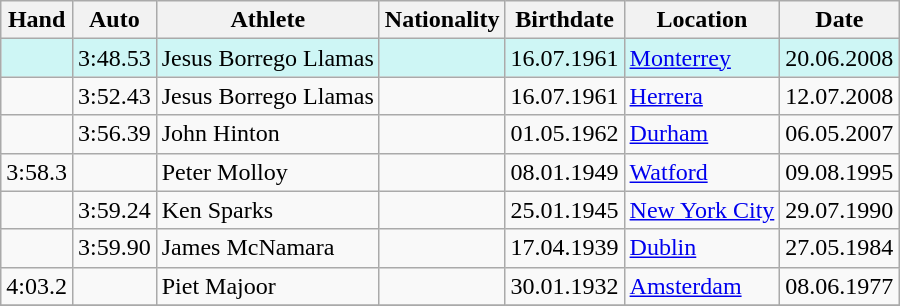<table class="wikitable">
<tr>
<th>Hand</th>
<th>Auto</th>
<th>Athlete</th>
<th>Nationality</th>
<th>Birthdate</th>
<th>Location</th>
<th>Date</th>
</tr>
<tr bgcolor=#CEF6F5>
<td></td>
<td>3:48.53</td>
<td>Jesus Borrego Llamas</td>
<td></td>
<td>16.07.1961</td>
<td><a href='#'>Monterrey</a></td>
<td>20.06.2008</td>
</tr>
<tr>
<td></td>
<td>3:52.43</td>
<td>Jesus Borrego Llamas</td>
<td></td>
<td>16.07.1961</td>
<td><a href='#'>Herrera</a></td>
<td>12.07.2008</td>
</tr>
<tr>
<td></td>
<td>3:56.39</td>
<td>John Hinton</td>
<td></td>
<td>01.05.1962</td>
<td><a href='#'>Durham</a></td>
<td>06.05.2007</td>
</tr>
<tr>
<td>3:58.3</td>
<td></td>
<td>Peter Molloy</td>
<td></td>
<td>08.01.1949</td>
<td><a href='#'>Watford</a></td>
<td>09.08.1995</td>
</tr>
<tr>
<td></td>
<td>3:59.24</td>
<td>Ken Sparks</td>
<td></td>
<td>25.01.1945</td>
<td><a href='#'>New York City</a></td>
<td>29.07.1990</td>
</tr>
<tr>
<td></td>
<td>3:59.90</td>
<td>James McNamara</td>
<td></td>
<td>17.04.1939</td>
<td><a href='#'>Dublin</a></td>
<td>27.05.1984</td>
</tr>
<tr>
<td>4:03.2</td>
<td></td>
<td>Piet Majoor</td>
<td></td>
<td>30.01.1932</td>
<td><a href='#'>Amsterdam</a></td>
<td>08.06.1977</td>
</tr>
<tr>
</tr>
</table>
